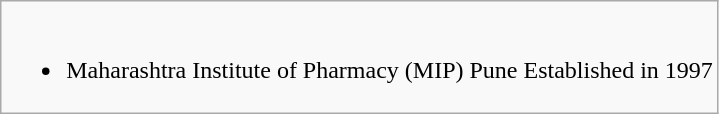<table class="wikitable">
<tr>
<td><br><ul><li>Maharashtra Institute of Pharmacy (MIP) Pune Established in 1997</li></ul></td>
</tr>
</table>
